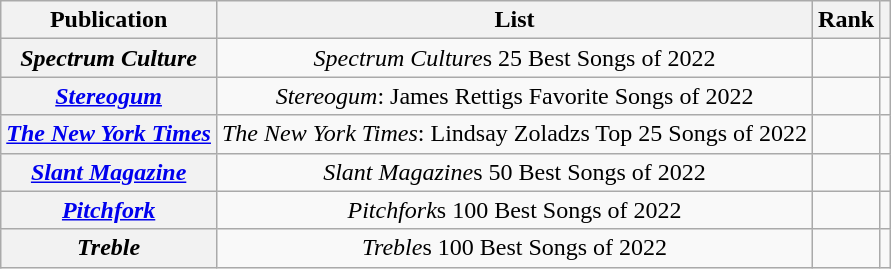<table class="wikitable sortable plainrowheaders" style="text-align:center;">
<tr>
<th>Publication</th>
<th class="unsortable">List</th>
<th>Rank</th>
<th class="unsortable"></th>
</tr>
<tr>
<th scope="row"><em>Spectrum Culture</em></th>
<td><em>Spectrum Culture</em>s 25 Best Songs of 2022</td>
<td></td>
<td></td>
</tr>
<tr>
<th scope="row"><em><a href='#'>Stereogum</a></em></th>
<td><em>Stereogum</em>: James Rettigs Favorite Songs of 2022</td>
<td></td>
<td></td>
</tr>
<tr>
<th scope="row"><em><a href='#'>The New York Times</a></em></th>
<td><em>The New York Times</em>: Lindsay Zoladzs Top 25 Songs of 2022</td>
<td></td>
<td></td>
</tr>
<tr>
<th scope="row"><em><a href='#'>Slant Magazine</a></em></th>
<td><em>Slant Magazine</em>s 50 Best Songs of 2022</td>
<td></td>
<td></td>
</tr>
<tr>
<th scope="row"><em><a href='#'>Pitchfork</a></em></th>
<td><em>Pitchfork</em>s 100 Best Songs of 2022</td>
<td></td>
<td></td>
</tr>
<tr>
<th scope="row"><em>Treble</em></th>
<td><em>Treble</em>s 100 Best Songs of 2022</td>
<td></td>
<td></td>
</tr>
</table>
